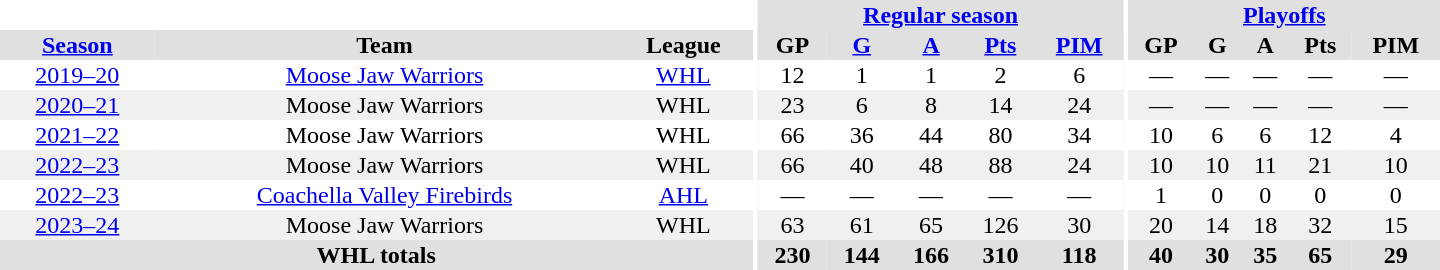<table border="0" cellpadding="1" cellspacing="0" style="text-align:center; width:60em">
<tr bgcolor="#e0e0e0">
<th colspan="3" bgcolor="#ffffff"></th>
<th rowspan="100" bgcolor="#ffffff"></th>
<th colspan="5"><a href='#'>Regular season</a></th>
<th rowspan="100" bgcolor="#ffffff"></th>
<th colspan="5"><a href='#'>Playoffs</a></th>
</tr>
<tr bgcolor="#e0e0e0">
<th><a href='#'>Season</a></th>
<th>Team</th>
<th>League</th>
<th>GP</th>
<th><a href='#'>G</a></th>
<th><a href='#'>A</a></th>
<th><a href='#'>Pts</a></th>
<th><a href='#'>PIM</a></th>
<th>GP</th>
<th>G</th>
<th>A</th>
<th>Pts</th>
<th>PIM</th>
</tr>
<tr>
<td><a href='#'>2019–20</a></td>
<td><a href='#'>Moose Jaw Warriors</a></td>
<td><a href='#'>WHL</a></td>
<td>12</td>
<td>1</td>
<td>1</td>
<td>2</td>
<td>6</td>
<td>—</td>
<td>—</td>
<td>—</td>
<td>—</td>
<td>—</td>
</tr>
<tr bgcolor="#f0f0f0">
<td><a href='#'>2020–21</a></td>
<td>Moose Jaw Warriors</td>
<td>WHL</td>
<td>23</td>
<td>6</td>
<td>8</td>
<td>14</td>
<td>24</td>
<td>—</td>
<td>—</td>
<td>—</td>
<td>—</td>
<td>—</td>
</tr>
<tr>
<td><a href='#'>2021–22</a></td>
<td>Moose Jaw Warriors</td>
<td>WHL</td>
<td>66</td>
<td>36</td>
<td>44</td>
<td>80</td>
<td>34</td>
<td>10</td>
<td>6</td>
<td>6</td>
<td>12</td>
<td>4</td>
</tr>
<tr bgcolor="#f0f0f0">
<td><a href='#'>2022–23</a></td>
<td>Moose Jaw Warriors</td>
<td>WHL</td>
<td>66</td>
<td>40</td>
<td>48</td>
<td>88</td>
<td>24</td>
<td>10</td>
<td>10</td>
<td>11</td>
<td>21</td>
<td>10</td>
</tr>
<tr>
<td><a href='#'>2022–23</a></td>
<td><a href='#'>Coachella Valley Firebirds</a></td>
<td><a href='#'>AHL</a></td>
<td>—</td>
<td>—</td>
<td>—</td>
<td>—</td>
<td>—</td>
<td>1</td>
<td>0</td>
<td>0</td>
<td>0</td>
<td>0</td>
</tr>
<tr bgcolor="#f0f0f0">
<td><a href='#'>2023–24</a></td>
<td>Moose Jaw Warriors</td>
<td>WHL</td>
<td>63</td>
<td>61</td>
<td>65</td>
<td>126</td>
<td>30</td>
<td>20</td>
<td>14</td>
<td>18</td>
<td>32</td>
<td>15</td>
</tr>
<tr bgcolor="#e0e0e0">
<th colspan="3">WHL totals</th>
<th>230</th>
<th>144</th>
<th>166</th>
<th>310</th>
<th>118</th>
<th>40</th>
<th>30</th>
<th>35</th>
<th>65</th>
<th>29</th>
</tr>
</table>
